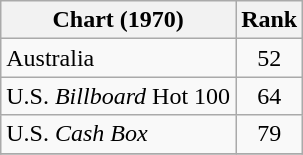<table class="wikitable">
<tr>
<th>Chart (1970)</th>
<th style="text-align:center;">Rank</th>
</tr>
<tr>
<td>Australia</td>
<td style="text-align:center;">52</td>
</tr>
<tr>
<td>U.S. <em>Billboard</em> Hot 100</td>
<td style="text-align:center;">64</td>
</tr>
<tr>
<td>U.S. <em>Cash Box</em></td>
<td style="text-align:center;">79</td>
</tr>
<tr>
</tr>
</table>
